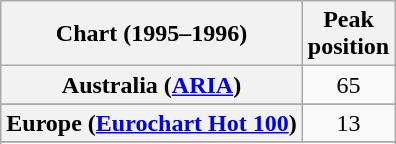<table class="wikitable sortable plainrowheaders" style="text-align:center">
<tr>
<th>Chart (1995–1996)</th>
<th>Peak<br>position</th>
</tr>
<tr>
<th scope="row">Australia (<a href='#'>ARIA</a>)</th>
<td>65</td>
</tr>
<tr>
</tr>
<tr>
<th scope="row">Europe (<a href='#'>Eurochart Hot 100</a>)</th>
<td>13</td>
</tr>
<tr>
</tr>
<tr>
</tr>
<tr>
</tr>
<tr>
</tr>
<tr>
</tr>
<tr>
</tr>
<tr>
</tr>
</table>
